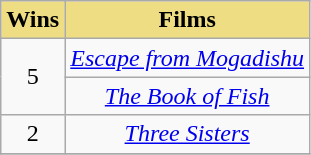<table class="wikitable plainrowheaders" style="text-align:center;">
<tr>
<th style="background:#EEDD82;" ! align="center">Wins</th>
<th style="background:#EEDD82;" ! align="center">Films</th>
</tr>
<tr>
<td rowspan="2">5</td>
<td><em><a href='#'>Escape from Mogadishu</a></em></td>
</tr>
<tr>
<td><em><a href='#'>The Book of Fish</a></em></td>
</tr>
<tr>
<td>2</td>
<td><em><a href='#'>Three Sisters</a></em></td>
</tr>
<tr>
</tr>
</table>
